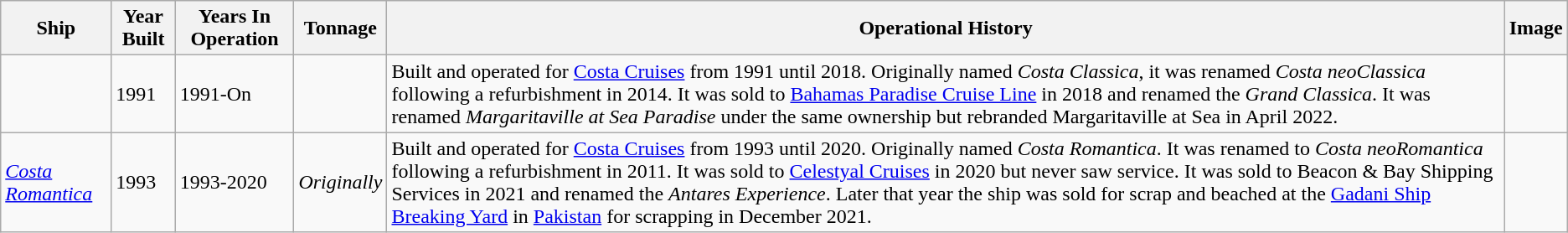<table class="wikitable sortable">
<tr>
<th>Ship</th>
<th>Year Built</th>
<th>Years In Operation</th>
<th>Tonnage</th>
<th>Operational History</th>
<th>Image</th>
</tr>
<tr>
<td></td>
<td>1991</td>
<td>1991-On</td>
<td></td>
<td>Built and operated for <a href='#'>Costa Cruises</a> from 1991 until 2018. Originally named <em>Costa Classica</em>, it was renamed <em>Costa neoClassica</em> following a refurbishment in 2014. It was sold to <a href='#'>Bahamas Paradise Cruise Line</a> in 2018 and renamed the <em>Grand Classica</em>. It was renamed <em>Margaritaville at Sea Paradise</em> under the same ownership but rebranded Margaritaville at Sea in April 2022.</td>
<td></td>
</tr>
<tr>
<td><em><a href='#'>Costa Romantica</a></em></td>
<td>1993</td>
<td>1993-2020</td>
<td> <em>Originally</em> </td>
<td>Built and operated for <a href='#'>Costa Cruises</a> from 1993 until 2020. Originally named <em>Costa Romantica</em>. It was renamed to <em>Costa neoRomantica</em> following a refurbishment in 2011. It was sold to <a href='#'>Celestyal Cruises</a> in 2020 but never saw service. It was sold to Beacon & Bay Shipping Services in 2021 and renamed the <em>Antares Experience</em>. Later that year the ship was sold for scrap and beached at the <a href='#'>Gadani Ship Breaking Yard</a> in <a href='#'>Pakistan</a> for scrapping in December 2021.</td>
<td></td>
</tr>
</table>
